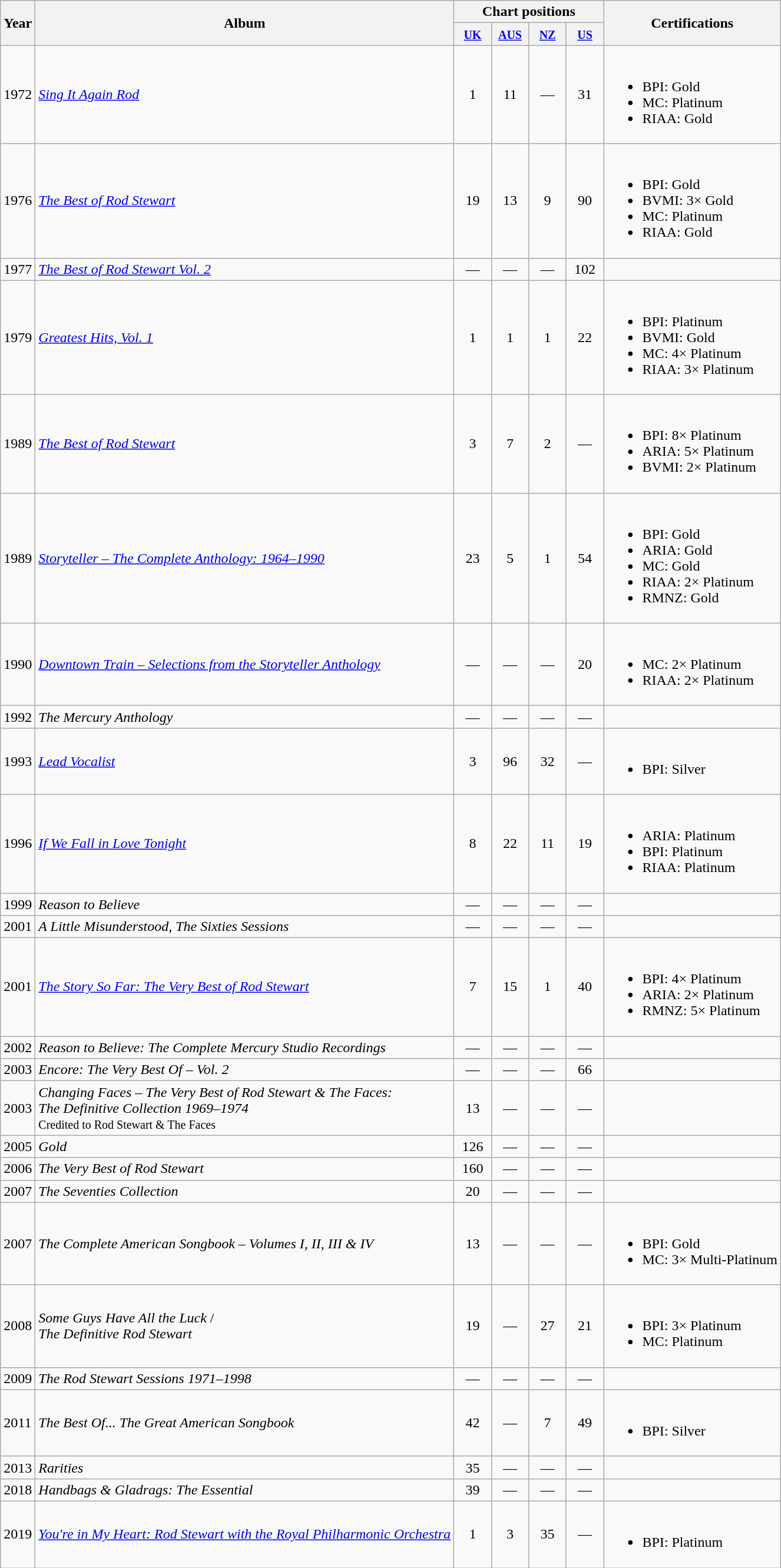<table class="wikitable">
<tr>
<th rowspan="2">Year</th>
<th rowspan="2">Album</th>
<th colspan="4">Chart positions</th>
<th rowspan="2">Certifications</th>
</tr>
<tr>
<th width="35"><small><a href='#'>UK</a></small><br></th>
<th width="35"><small><a href='#'>AUS</a></small><br></th>
<th width="35"><small><a href='#'>NZ</a></small><br></th>
<th width="35"><small><a href='#'>US</a></small><br></th>
</tr>
<tr>
<td>1972</td>
<td><em><a href='#'>Sing It Again Rod</a></em></td>
<td align="center">1</td>
<td align="center">11</td>
<td align="center">—</td>
<td align="center">31</td>
<td><br><ul><li>BPI: Gold</li><li>MC: Platinum</li><li>RIAA: Gold</li></ul></td>
</tr>
<tr>
<td>1976</td>
<td><em><a href='#'>The Best of Rod Stewart</a></em></td>
<td align="center">19</td>
<td align="center">13</td>
<td align="center">9</td>
<td align="center">90</td>
<td><br><ul><li>BPI: Gold</li><li>BVMI: 3× Gold</li><li>MC: Platinum</li><li>RIAA: Gold</li></ul></td>
</tr>
<tr>
<td>1977</td>
<td><em><a href='#'>The Best of Rod Stewart Vol. 2</a></em></td>
<td align="center">—</td>
<td align="center">—</td>
<td align="center">—</td>
<td align="center">102</td>
<td></td>
</tr>
<tr>
<td>1979</td>
<td><em><a href='#'>Greatest Hits, Vol. 1</a></em></td>
<td align="center">1</td>
<td align="center">1</td>
<td align="center">1</td>
<td align="center">22</td>
<td><br><ul><li>BPI: Platinum</li><li>BVMI: Gold</li><li>MC: 4× Platinum</li><li>RIAA: 3× Platinum</li></ul></td>
</tr>
<tr>
<td>1989</td>
<td><em><a href='#'>The Best of Rod Stewart</a></em></td>
<td align="center">3</td>
<td align="center">7</td>
<td align="center">2</td>
<td align="center">—</td>
<td><br><ul><li>BPI: 8× Platinum</li><li>ARIA: 5× Platinum</li><li>BVMI: 2× Platinum</li></ul></td>
</tr>
<tr>
<td>1989</td>
<td><em><a href='#'>Storyteller – The Complete Anthology: 1964–1990</a></em></td>
<td align="center">23</td>
<td align="center">5</td>
<td align="center">1</td>
<td align="center">54</td>
<td><br><ul><li>BPI: Gold</li><li>ARIA: Gold</li><li>MC: Gold</li><li>RIAA: 2× Platinum</li><li>RMNZ: Gold</li></ul></td>
</tr>
<tr>
<td>1990</td>
<td><em><a href='#'>Downtown Train – Selections from the Storyteller Anthology</a></em></td>
<td align="center">—</td>
<td align="center">—</td>
<td align="center">—</td>
<td align="center">20</td>
<td><br><ul><li>MC: 2× Platinum</li><li>RIAA: 2× Platinum</li></ul></td>
</tr>
<tr>
<td>1992</td>
<td><em>The Mercury Anthology</em></td>
<td align="center">—</td>
<td align="center">—</td>
<td align="center">—</td>
<td align="center">—</td>
<td></td>
</tr>
<tr>
<td>1993</td>
<td><em><a href='#'>Lead Vocalist</a></em></td>
<td align="center">3</td>
<td align="center">96</td>
<td align="center">32</td>
<td align="center">—</td>
<td><br><ul><li>BPI: Silver</li></ul></td>
</tr>
<tr>
<td>1996</td>
<td><em><a href='#'>If We Fall in Love Tonight</a></em></td>
<td align="center">8</td>
<td align="center">22</td>
<td align="center">11</td>
<td align="center">19</td>
<td><br><ul><li>ARIA: Platinum</li><li>BPI: Platinum</li><li>RIAA: Platinum</li></ul></td>
</tr>
<tr>
<td>1999</td>
<td><em>Reason to Believe</em></td>
<td align="center">—</td>
<td align="center">—</td>
<td align="center">—</td>
<td align="center">—</td>
<td></td>
</tr>
<tr>
<td>2001</td>
<td><em>A Little Misunderstood, The Sixties Sessions</em></td>
<td align="center">—</td>
<td align="center">—</td>
<td align="center">—</td>
<td align="center">—</td>
<td></td>
</tr>
<tr>
<td>2001</td>
<td><em><a href='#'>The Story So Far: The Very Best of Rod Stewart</a></em></td>
<td align="center">7</td>
<td align="center">15</td>
<td align="center">1</td>
<td align="center">40</td>
<td><br><ul><li>BPI: 4× Platinum</li><li>ARIA: 2× Platinum</li><li>RMNZ: 5× Platinum</li></ul></td>
</tr>
<tr>
<td>2002</td>
<td><em>Reason to Believe: The Complete Mercury Studio Recordings</em></td>
<td align="center">—</td>
<td align="center">—</td>
<td align="center">—</td>
<td align="center">—</td>
<td></td>
</tr>
<tr>
<td>2003</td>
<td><em>Encore: The Very Best Of – Vol. 2</em></td>
<td align="center">—</td>
<td align="center">—</td>
<td align="center">—</td>
<td align="center">66</td>
<td></td>
</tr>
<tr>
<td>2003</td>
<td><em>Changing Faces – The Very Best of Rod Stewart & The Faces: <br>The Definitive Collection 1969–1974</em> <small><br>Credited to Rod Stewart & The Faces</small></td>
<td align="center">13</td>
<td align="center">—</td>
<td align="center">—</td>
<td align="center">—</td>
<td></td>
</tr>
<tr>
<td>2005</td>
<td><em>Gold</em></td>
<td align="center">126</td>
<td align="center">—</td>
<td align="center">—</td>
<td align="center">—</td>
<td></td>
</tr>
<tr>
<td>2006</td>
<td><em>The Very Best of Rod Stewart</em></td>
<td align="center">160</td>
<td align="center">—</td>
<td align="center">—</td>
<td align="center">—</td>
<td></td>
</tr>
<tr>
<td>2007</td>
<td><em>The Seventies Collection</em></td>
<td align="center">20</td>
<td align="center">—</td>
<td align="center">—</td>
<td align="center">—</td>
<td></td>
</tr>
<tr>
<td>2007</td>
<td><em>The Complete American Songbook – Volumes I, II, III & IV</em></td>
<td align="center">13</td>
<td align="center">—</td>
<td align="center">—</td>
<td align="center">—</td>
<td><br><ul><li>BPI: Gold</li><li>MC: 3× Multi-Platinum</li></ul></td>
</tr>
<tr>
<td>2008</td>
<td><em>Some Guys Have All the Luck</em> / <br><em>The Definitive Rod Stewart</em></td>
<td align="center">19</td>
<td align="center">—</td>
<td align="center">27</td>
<td align="center">21</td>
<td><br><ul><li>BPI: 3× Platinum</li><li>MC: Platinum</li></ul></td>
</tr>
<tr>
<td>2009</td>
<td><em>The Rod Stewart Sessions 1971–1998</em></td>
<td align="center">—</td>
<td align="center">—</td>
<td align="center">—</td>
<td align="center">—</td>
<td></td>
</tr>
<tr>
<td>2011</td>
<td><em>The Best Of... The Great American Songbook</em></td>
<td align="center">42</td>
<td align="center">—</td>
<td align="center">7</td>
<td align="center">49</td>
<td><br><ul><li>BPI: Silver</li></ul></td>
</tr>
<tr>
<td>2013</td>
<td><em>Rarities</em></td>
<td align="center">35</td>
<td align="center">—</td>
<td align="center">—</td>
<td align="center">—</td>
<td></td>
</tr>
<tr>
<td>2018</td>
<td><em>Handbags & Gladrags: The Essential</em></td>
<td align="center">39</td>
<td align="center">—</td>
<td align="center">—</td>
<td align="center">—</td>
<td></td>
</tr>
<tr>
<td>2019</td>
<td><em><a href='#'>You're in My Heart: Rod Stewart with the Royal Philharmonic Orchestra</a></em></td>
<td align="center">1</td>
<td align="center">3</td>
<td align="center">35</td>
<td align="center">—</td>
<td><br><ul><li>BPI: Platinum</li></ul></td>
</tr>
</table>
